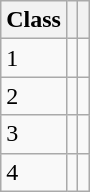<table class="wikitable">
<tr>
<th>Class</th>
<th></th>
<th></th>
</tr>
<tr>
<td>1</td>
<td></td>
<td></td>
</tr>
<tr>
<td>2</td>
<td></td>
<td></td>
</tr>
<tr>
<td>3</td>
<td></td>
<td></td>
</tr>
<tr>
<td>4</td>
<td></td>
<td></td>
</tr>
</table>
